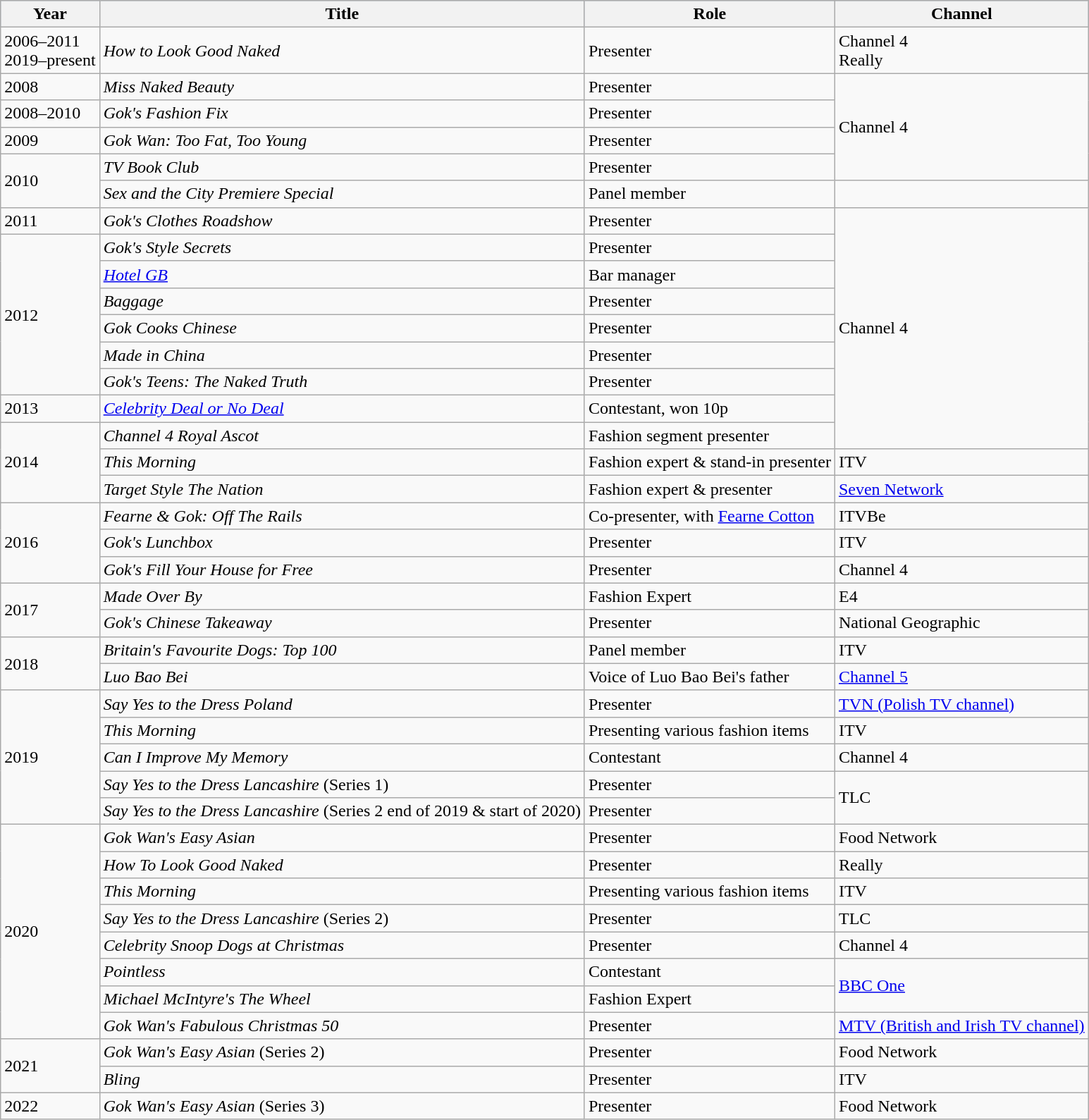<table class="wikitable">
<tr style="background:#b0c4de; text-align:center;">
<th>Year</th>
<th>Title</th>
<th>Role</th>
<th>Channel</th>
</tr>
<tr>
<td>2006–2011<br>2019–present</td>
<td><em>How to Look Good Naked</em></td>
<td>Presenter</td>
<td>Channel 4<br>Really</td>
</tr>
<tr>
<td>2008</td>
<td><em>Miss Naked Beauty</em></td>
<td>Presenter</td>
<td rowspan="4">Channel 4</td>
</tr>
<tr>
<td>2008–2010</td>
<td><em>Gok's Fashion Fix</em></td>
<td>Presenter</td>
</tr>
<tr>
<td>2009</td>
<td><em>Gok Wan: Too Fat, Too Young</em></td>
<td>Presenter</td>
</tr>
<tr>
<td rowspan=2>2010</td>
<td><em>TV Book Club</em></td>
<td>Presenter</td>
</tr>
<tr>
<td><em>Sex and the City Premiere Special</em></td>
<td>Panel member</td>
<td></td>
</tr>
<tr>
<td>2011</td>
<td><em>Gok's Clothes Roadshow</em></td>
<td>Presenter</td>
<td rowspan="9">Channel 4</td>
</tr>
<tr>
<td rowspan=6>2012</td>
<td><em>Gok's Style Secrets</em></td>
<td>Presenter</td>
</tr>
<tr>
<td><em><a href='#'>Hotel GB</a></em></td>
<td>Bar manager</td>
</tr>
<tr>
<td><em>Baggage</em></td>
<td>Presenter</td>
</tr>
<tr>
<td><em>Gok Cooks Chinese</em></td>
<td>Presenter</td>
</tr>
<tr>
<td><em>Made in China</em></td>
<td>Presenter</td>
</tr>
<tr>
<td><em>Gok's Teens: The Naked Truth</em></td>
<td>Presenter</td>
</tr>
<tr>
<td>2013</td>
<td><em><a href='#'>Celebrity Deal or No Deal</a></em></td>
<td>Contestant, won 10p</td>
</tr>
<tr>
<td rowspan=3>2014</td>
<td><em>Channel 4 Royal Ascot</em></td>
<td>Fashion segment presenter</td>
</tr>
<tr>
<td><em>This Morning</em></td>
<td>Fashion expert & stand-in presenter</td>
<td>ITV</td>
</tr>
<tr>
<td><em>Target Style The Nation</em></td>
<td>Fashion expert & presenter</td>
<td><a href='#'>Seven Network</a></td>
</tr>
<tr>
<td rowspan=3>2016</td>
<td><em>Fearne & Gok: Off The Rails</em></td>
<td>Co-presenter, with <a href='#'>Fearne Cotton</a></td>
<td>ITVBe</td>
</tr>
<tr>
<td><em>Gok's Lunchbox</em></td>
<td>Presenter</td>
<td>ITV</td>
</tr>
<tr>
<td><em>Gok's Fill Your House for Free</em></td>
<td>Presenter</td>
<td>Channel 4</td>
</tr>
<tr>
<td rowspan=2>2017</td>
<td><em>Made Over By</em></td>
<td>Fashion Expert</td>
<td>E4</td>
</tr>
<tr [>
<td><em>Gok's Chinese Takeaway</em></td>
<td>Presenter</td>
<td>National Geographic</td>
</tr>
<tr>
<td rowspan=2>2018</td>
<td><em>Britain's Favourite Dogs: Top 100</em></td>
<td>Panel member</td>
<td>ITV</td>
</tr>
<tr>
<td><em>Luo Bao Bei</em></td>
<td>Voice of Luo Bao Bei's father</td>
<td><a href='#'>Channel 5</a></td>
</tr>
<tr>
<td rowspan=5>2019</td>
<td><em>Say Yes to the Dress Poland</em></td>
<td>Presenter</td>
<td><a href='#'>TVN (Polish TV channel)</a></td>
</tr>
<tr>
<td><em>This Morning</em></td>
<td>Presenting various fashion items</td>
<td>ITV</td>
</tr>
<tr>
<td><em>Can I Improve My Memory</em></td>
<td>Contestant</td>
<td>Channel 4</td>
</tr>
<tr>
<td><em>Say Yes to the Dress Lancashire</em> (Series 1)</td>
<td>Presenter</td>
<td rowspan="2">TLC</td>
</tr>
<tr>
<td><em>Say Yes to the Dress Lancashire</em> (Series 2 end of 2019 & start of 2020)</td>
<td>Presenter</td>
</tr>
<tr>
<td rowspan=8>2020</td>
<td><em>Gok Wan's Easy Asian</em></td>
<td>Presenter</td>
<td>Food Network</td>
</tr>
<tr>
<td><em>How To Look Good Naked</em></td>
<td>Presenter</td>
<td>Really</td>
</tr>
<tr>
<td><em>This Morning</em></td>
<td>Presenting various fashion items</td>
<td>ITV</td>
</tr>
<tr>
<td><em>Say Yes to the Dress Lancashire</em> (Series 2)</td>
<td>Presenter</td>
<td>TLC</td>
</tr>
<tr>
<td><em>Celebrity Snoop Dogs at Christmas</em></td>
<td>Presenter</td>
<td>Channel 4</td>
</tr>
<tr>
<td><em>Pointless</em></td>
<td>Contestant</td>
<td rowspan="2"><a href='#'>BBC One</a></td>
</tr>
<tr>
<td><em>Michael McIntyre's The Wheel</em></td>
<td>Fashion Expert</td>
</tr>
<tr>
<td><em>Gok Wan's Fabulous Christmas 50</em></td>
<td>Presenter</td>
<td><a href='#'>MTV (British and Irish TV channel)</a></td>
</tr>
<tr>
<td rowspan=2>2021</td>
<td><em>Gok Wan's Easy Asian</em> (Series 2)</td>
<td>Presenter</td>
<td>Food Network</td>
</tr>
<tr>
<td><em>Bling</em></td>
<td>Presenter</td>
<td>ITV</td>
</tr>
<tr>
<td rowspan=1>2022</td>
<td><em>Gok Wan's Easy Asian</em> (Series 3)</td>
<td>Presenter</td>
<td>Food Network</td>
</tr>
</table>
